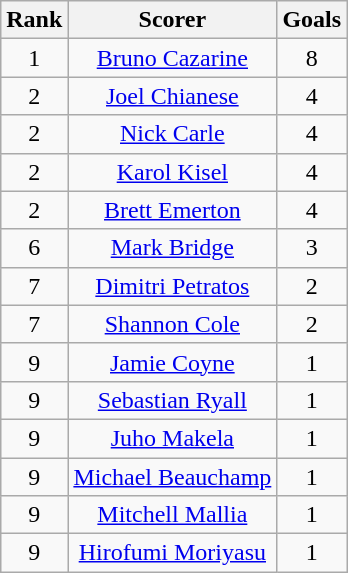<table class="wikitable" style="text-align:center">
<tr>
<th>Rank</th>
<th>Scorer</th>
<th>Goals</th>
</tr>
<tr>
<td>1</td>
<td> <a href='#'>Bruno Cazarine</a></td>
<td>8</td>
</tr>
<tr>
<td>2</td>
<td> <a href='#'>Joel Chianese</a></td>
<td>4</td>
</tr>
<tr>
<td>2</td>
<td> <a href='#'>Nick Carle</a></td>
<td>4</td>
</tr>
<tr>
<td>2</td>
<td> <a href='#'>Karol Kisel</a></td>
<td>4</td>
</tr>
<tr>
<td>2</td>
<td> <a href='#'>Brett Emerton</a></td>
<td>4</td>
</tr>
<tr>
<td>6</td>
<td> <a href='#'>Mark Bridge</a></td>
<td>3</td>
</tr>
<tr>
<td>7</td>
<td> <a href='#'>Dimitri Petratos</a></td>
<td>2</td>
</tr>
<tr>
<td>7</td>
<td> <a href='#'>Shannon Cole</a></td>
<td>2</td>
</tr>
<tr>
<td>9</td>
<td> <a href='#'>Jamie Coyne</a></td>
<td>1</td>
</tr>
<tr>
<td>9</td>
<td> <a href='#'>Sebastian Ryall</a></td>
<td>1</td>
</tr>
<tr>
<td>9</td>
<td> <a href='#'>Juho Makela</a></td>
<td>1</td>
</tr>
<tr>
<td>9</td>
<td> <a href='#'>Michael Beauchamp</a></td>
<td>1</td>
</tr>
<tr>
<td>9</td>
<td> <a href='#'>Mitchell Mallia</a></td>
<td>1</td>
</tr>
<tr>
<td>9</td>
<td> <a href='#'>Hirofumi Moriyasu</a></td>
<td>1</td>
</tr>
</table>
